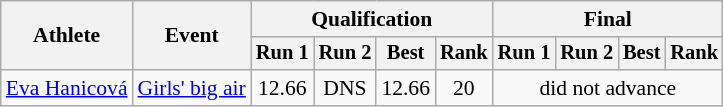<table class="wikitable" style="font-size:90%">
<tr>
<th rowspan=2>Athlete</th>
<th rowspan=2>Event</th>
<th colspan=4>Qualification</th>
<th colspan=5>Final</th>
</tr>
<tr style="font-size:95%">
<th>Run 1</th>
<th>Run 2</th>
<th>Best</th>
<th>Rank</th>
<th>Run 1</th>
<th>Run 2</th>
<th>Best</th>
<th>Rank</th>
</tr>
<tr align=center>
<td align=left><a href='#'>Eva Hanicová</a></td>
<td align=left rowspan=2><a href='#'>Girls' big air</a></td>
<td>12.66</td>
<td>DNS</td>
<td>12.66</td>
<td>20</td>
<td colspan=5>did not advance</td>
</tr>
</table>
